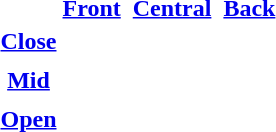<table>
<tr>
<th></th>
<th><a href='#'>Front</a></th>
<th></th>
<th><a href='#'>Central</a></th>
<th></th>
<th><a href='#'>Back</a></th>
</tr>
<tr align=center>
<th><a href='#'>Close</a></th>
<td></td>
<td></td>
<td></td>
<td></td>
<td></td>
</tr>
<tr align=center>
<th></th>
<td></td>
<td></td>
<td></td>
<td></td>
<td></td>
</tr>
<tr align=center>
<th rowspan="2"><a href='#'>Mid</a></th>
<td></td>
<td></td>
<td></td>
<td></td>
<td></td>
</tr>
<tr align=center>
<td></td>
<td></td>
<td></td>
<td></td>
<td></td>
</tr>
<tr align=center>
<th></th>
<td></td>
<td></td>
<td></td>
<td></td>
<td></td>
</tr>
<tr align=center>
<th><a href='#'>Open</a></th>
<td></td>
<td></td>
<td></td>
<td></td>
<td></td>
</tr>
</table>
